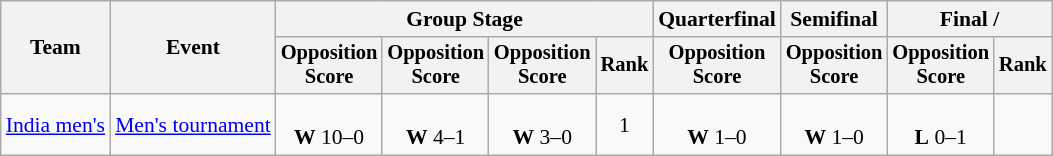<table class=wikitable style=font-size:90%;text-align:center>
<tr>
<th rowspan=2>Team</th>
<th rowspan=2>Event</th>
<th colspan=4>Group Stage</th>
<th>Quarterfinal</th>
<th>Semifinal</th>
<th colspan=2>Final / </th>
</tr>
<tr style="font-size:95%">
<th>Opposition<br>Score</th>
<th>Opposition<br>Score</th>
<th>Opposition<br>Score</th>
<th>Rank</th>
<th>Opposition<br>Score</th>
<th>Opposition<br>Score</th>
<th>Opposition<br>Score</th>
<th>Rank</th>
</tr>
<tr>
<td align=left><a href='#'>India men's</a></td>
<td align=left><a href='#'>Men's tournament</a></td>
<td><br><strong>W</strong> 10–0</td>
<td><br><strong>W</strong> 4–1</td>
<td><br><strong>W</strong> 3–0</td>
<td>1</td>
<td><br><strong>W</strong> 1–0</td>
<td><br><strong>W</strong> 1–0</td>
<td><br><strong>L</strong> 0–1</td>
<td></td>
</tr>
</table>
